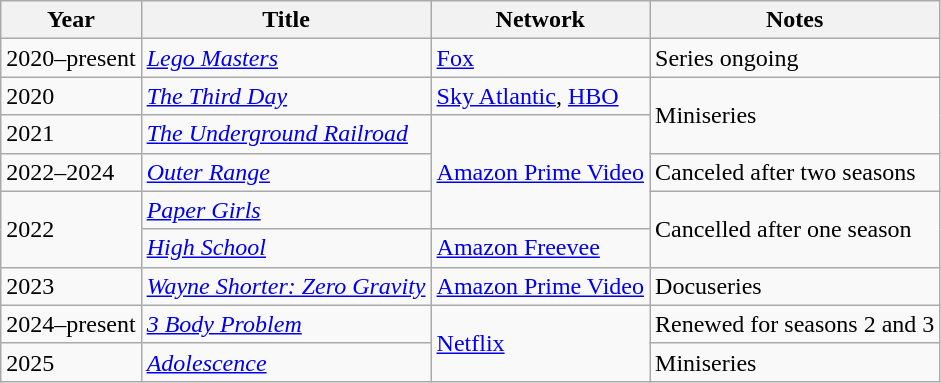<table class="wikitable">
<tr>
<th scope="col">Year</th>
<th scope="col">Title</th>
<th scope="col">Network</th>
<th scope="col">Notes</th>
</tr>
<tr>
<td>2020–present</td>
<td><em><a href='#'>Lego Masters</a></em></td>
<td><a href='#'>Fox</a></td>
<td>Series ongoing</td>
</tr>
<tr>
<td>2020</td>
<td><em><a href='#'>The Third Day</a></em></td>
<td><a href='#'>Sky Atlantic</a>, <a href='#'>HBO</a></td>
<td rowspan="2">Miniseries</td>
</tr>
<tr>
<td>2021</td>
<td><em><a href='#'>The Underground Railroad</a></em></td>
<td rowspan="3"><a href='#'>Amazon Prime Video</a></td>
</tr>
<tr>
<td>2022–2024</td>
<td><em><a href='#'>Outer Range</a></em></td>
<td>Canceled after two seasons</td>
</tr>
<tr>
<td rowspan="2">2022</td>
<td><em><a href='#'>Paper Girls</a></em></td>
<td rowspan="2">Cancelled after one season</td>
</tr>
<tr>
<td><em><a href='#'>High School</a></em></td>
<td><a href='#'>Amazon Freevee</a></td>
</tr>
<tr>
<td>2023</td>
<td><em><a href='#'>Wayne Shorter: Zero Gravity</a></em></td>
<td><a href='#'>Amazon Prime Video</a></td>
<td>Docuseries</td>
</tr>
<tr>
<td>2024–present</td>
<td><em><a href='#'>3 Body Problem</a></em></td>
<td rowspan="2"><a href='#'>Netflix</a></td>
<td>Renewed for seasons 2 and 3</td>
</tr>
<tr>
<td>2025</td>
<td><em><a href='#'>Adolescence</a></em></td>
<td>Miniseries</td>
</tr>
</table>
